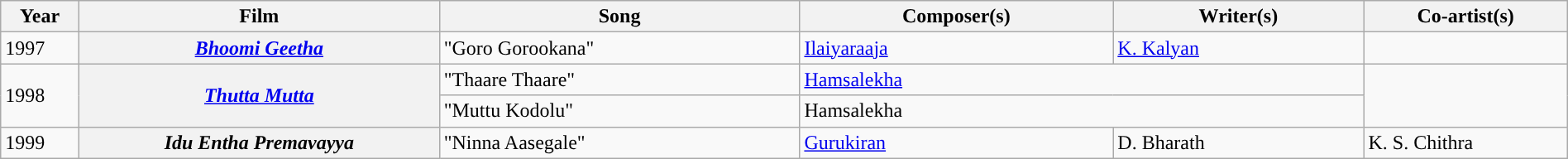<table class="wikitable plainrowheaders" width="100%" textcolor:#000;">
<tr style="background:#b0e0e66;">
<th scope="col" width=5%><strong>Year</strong></th>
<th scope="col" width=23%><strong>Film</strong></th>
<th scope="col" width=23%><strong>Song</strong></th>
<th scope="col" width=20%><strong>Composer(s)</strong></th>
<th scope="col" width=16%><strong>Writer(s)</strong></th>
<th scope="col" width=18%><strong>Co-artist(s)</strong></th>
</tr>
<tr>
<td>1997</td>
<th><em><a href='#'>Bhoomi Geetha</a></em></th>
<td>"Goro Gorookana"</td>
<td><a href='#'>Ilaiyaraaja</a></td>
<td><a href='#'>K. Kalyan</a></td>
<td></td>
</tr>
<tr>
<td rowspan="2">1998</td>
<th rowspan="2"><em><a href='#'>Thutta Mutta</a></em></th>
<td>"Thaare Thaare"</td>
<td colspan="2"><a href='#'>Hamsalekha</a></td>
<td rowspan="2"></td>
</tr>
<tr>
<td>"Muttu Kodolu"</td>
<td colspan="2">Hamsalekha</td>
</tr>
<tr>
<td>1999</td>
<th><em>Idu Entha Premavayya</em></th>
<td>"Ninna Aasegale"</td>
<td><a href='#'>Gurukiran</a></td>
<td>D. Bharath</td>
<td>K. S. Chithra</td>
</tr>
</table>
